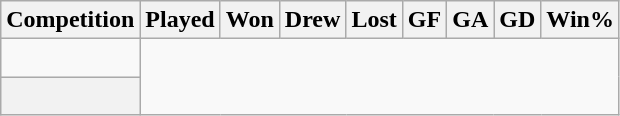<table class="wikitable sortable" style="text-align: center;">
<tr>
<th>Competition</th>
<th>Played</th>
<th>Won</th>
<th>Drew</th>
<th>Lost</th>
<th>GF</th>
<th>GA</th>
<th>GD</th>
<th>Win%</th>
</tr>
<tr>
<td align=left><br></td>
</tr>
<tr class="sortbottom">
<th><br></th>
</tr>
</table>
